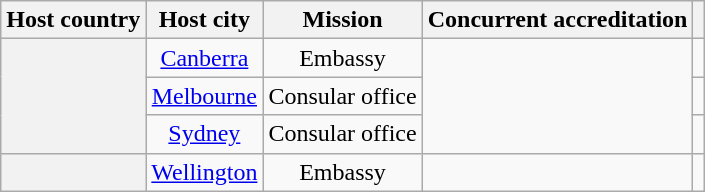<table class="wikitable plainrowheaders" style="text-align:center;">
<tr>
<th scope="col">Host country</th>
<th scope="col">Host city</th>
<th scope="col">Mission</th>
<th scope="col">Concurrent accreditation</th>
<th scope="col"></th>
</tr>
<tr>
<th scope="row" rowspan="3"></th>
<td><a href='#'>Canberra</a></td>
<td>Embassy</td>
<td rowspan="3"></td>
<td></td>
</tr>
<tr>
<td><a href='#'>Melbourne</a></td>
<td>Consular office</td>
<td></td>
</tr>
<tr>
<td><a href='#'>Sydney</a></td>
<td>Consular office</td>
<td></td>
</tr>
<tr>
<th scope="row"></th>
<td><a href='#'>Wellington</a></td>
<td>Embassy</td>
<td></td>
<td></td>
</tr>
</table>
